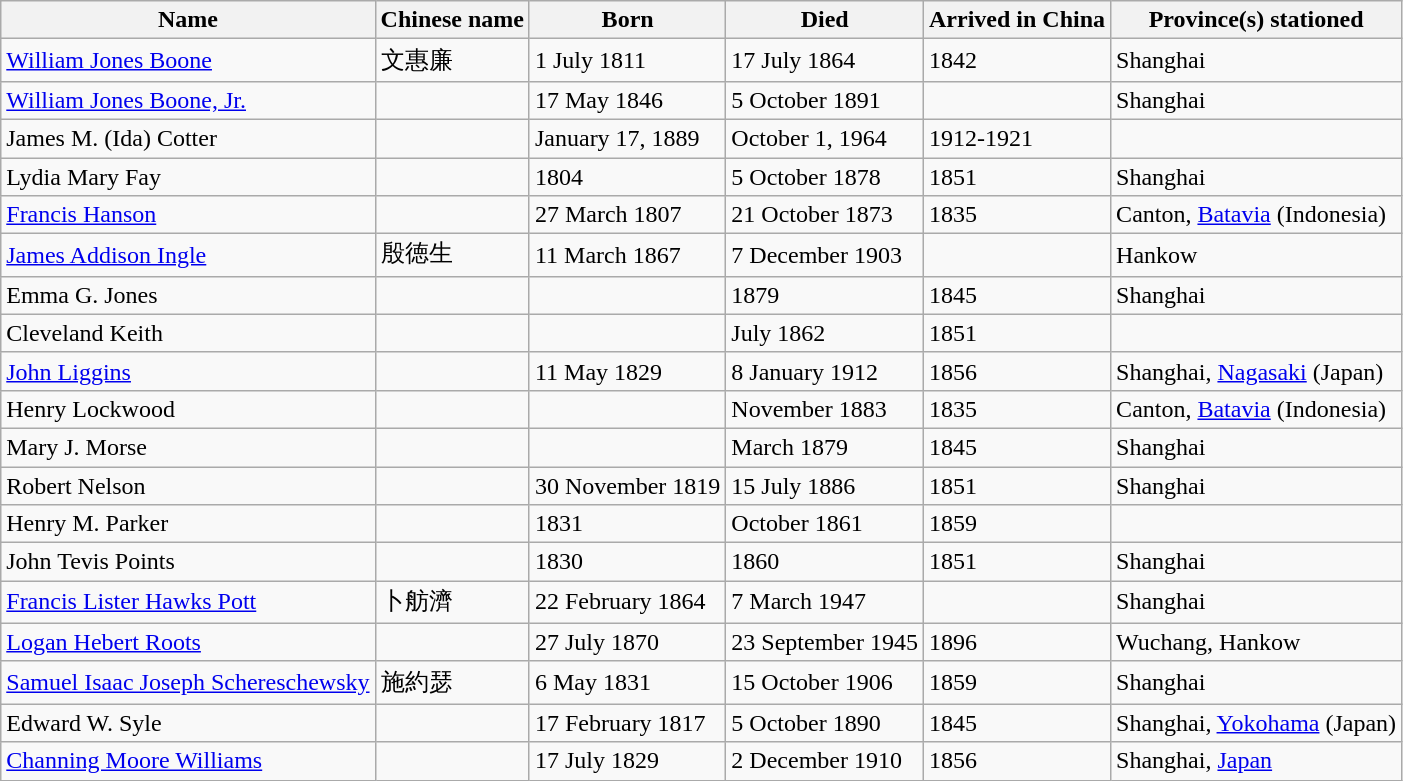<table class="wikitable">
<tr>
<th>Name</th>
<th>Chinese name</th>
<th>Born</th>
<th>Died</th>
<th>Arrived in China</th>
<th>Province(s) stationed</th>
</tr>
<tr>
<td><a href='#'>William Jones Boone</a></td>
<td>文惠廉</td>
<td>1 July 1811</td>
<td>17 July 1864</td>
<td>1842</td>
<td>Shanghai</td>
</tr>
<tr>
<td><a href='#'>William Jones Boone, Jr.</a></td>
<td></td>
<td>17 May 1846</td>
<td>5 October 1891</td>
<td></td>
<td>Shanghai</td>
</tr>
<tr>
<td>James M. (Ida) Cotter</td>
<td></td>
<td>January 17, 1889</td>
<td>October 1, 1964</td>
<td>1912-1921</td>
<td></td>
</tr>
<tr>
<td>Lydia Mary Fay</td>
<td></td>
<td>1804</td>
<td>5 October 1878</td>
<td>1851</td>
<td>Shanghai</td>
</tr>
<tr>
<td><a href='#'>Francis Hanson</a></td>
<td></td>
<td>27 March 1807</td>
<td>21 October 1873</td>
<td>1835</td>
<td>Canton, <a href='#'>Batavia</a> (Indonesia)</td>
</tr>
<tr>
<td><a href='#'>James Addison Ingle</a></td>
<td>殷徳生</td>
<td>11 March 1867</td>
<td>7 December 1903</td>
<td></td>
<td>Hankow</td>
</tr>
<tr>
<td>Emma G. Jones</td>
<td></td>
<td></td>
<td>1879</td>
<td>1845</td>
<td>Shanghai</td>
</tr>
<tr>
<td>Cleveland Keith</td>
<td></td>
<td></td>
<td>July 1862</td>
<td>1851</td>
<td></td>
</tr>
<tr>
<td><a href='#'>John Liggins</a></td>
<td></td>
<td>11 May 1829</td>
<td>8 January 1912</td>
<td>1856</td>
<td>Shanghai, <a href='#'>Nagasaki</a> (Japan)</td>
</tr>
<tr>
<td>Henry Lockwood</td>
<td></td>
<td></td>
<td>November 1883</td>
<td>1835</td>
<td>Canton, <a href='#'>Batavia</a> (Indonesia)</td>
</tr>
<tr>
<td>Mary J. Morse</td>
<td></td>
<td></td>
<td>March 1879</td>
<td>1845</td>
<td>Shanghai</td>
</tr>
<tr>
<td>Robert Nelson</td>
<td></td>
<td>30 November 1819</td>
<td>15 July 1886</td>
<td>1851</td>
<td>Shanghai</td>
</tr>
<tr>
<td>Henry M. Parker</td>
<td></td>
<td>1831</td>
<td>October 1861</td>
<td>1859</td>
<td></td>
</tr>
<tr>
<td>John Tevis Points</td>
<td></td>
<td>1830</td>
<td>1860</td>
<td>1851</td>
<td>Shanghai</td>
</tr>
<tr>
<td><a href='#'>Francis Lister Hawks Pott</a></td>
<td>卜舫濟</td>
<td>22 February 1864</td>
<td>7 March 1947</td>
<td></td>
<td>Shanghai</td>
</tr>
<tr>
<td><a href='#'>Logan Hebert Roots</a></td>
<td></td>
<td>27 July 1870</td>
<td>23 September 1945</td>
<td>1896</td>
<td>Wuchang, Hankow</td>
</tr>
<tr>
<td><a href='#'>Samuel Isaac Joseph Schereschewsky</a></td>
<td>施約瑟</td>
<td>6 May 1831</td>
<td>15 October 1906</td>
<td>1859</td>
<td>Shanghai</td>
</tr>
<tr>
<td>Edward W. Syle</td>
<td></td>
<td>17 February 1817</td>
<td>5 October 1890</td>
<td>1845</td>
<td>Shanghai, <a href='#'>Yokohama</a> (Japan)</td>
</tr>
<tr>
<td><a href='#'>Channing Moore Williams</a></td>
<td></td>
<td>17 July 1829</td>
<td>2 December 1910</td>
<td>1856</td>
<td>Shanghai, <a href='#'>Japan</a></td>
</tr>
</table>
